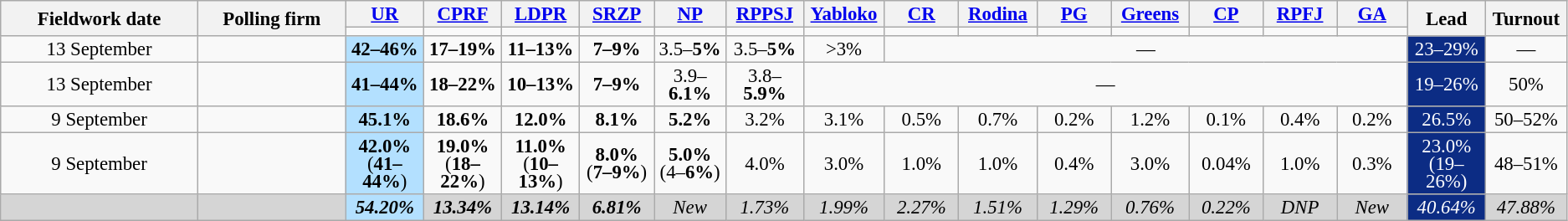<table class=wikitable style="font-size:95%; line-height:14px; text-align:center">
<tr>
<th style=width:200px; rowspan=2>Fieldwork date</th>
<th style=width:150px; rowspan=2>Polling firm</th>
<th style="width:60px;"><a href='#'>UR</a></th>
<th style="width:60px;"><a href='#'>CPRF</a></th>
<th style="width:60px;"><a href='#'>LDPR</a></th>
<th style="width:60px;"><a href='#'>SRZP</a></th>
<th style="width:60px;"><a href='#'>NP</a></th>
<th style="width:60px;"><a href='#'>RPPSJ</a></th>
<th style="width:60px;"><a href='#'>Yabloko</a></th>
<th style="width:60px;"><a href='#'>CR</a></th>
<th style="width:60px;"><a href='#'>Rodina</a></th>
<th style="width:60px;"><a href='#'>PG</a></th>
<th style="width:60px;"><a href='#'>Greens</a></th>
<th style="width:60px;"><a href='#'>CP</a></th>
<th style="width:60px;"><a href='#'>RPFJ</a></th>
<th style="width:60px;"><a href='#'>GA</a></th>
<th style="width:60px;" rowspan="2">Lead</th>
<th style="width:60px;" rowspan="2">Turnout</th>
</tr>
<tr>
<td bgcolor=></td>
<td bgcolor=></td>
<td bgcolor=></td>
<td bgcolor=></td>
<td bgcolor=></td>
<td bgcolor=></td>
<td bgcolor=></td>
<td bgcolor=></td>
<td bgcolor=></td>
<td bgcolor=></td>
<td bgcolor=></td>
<td bgcolor=></td>
<td bgcolor=></td>
<td bgcolor=></td>
</tr>
<tr>
<td>13 September</td>
<td></td>
<td style="background:#B3E0FF"><strong>42–46%</strong></td>
<td><strong>17–19%</strong></td>
<td><strong>11–13%</strong></td>
<td><strong>7–9%</strong></td>
<td>3.5–<strong>5%</strong></td>
<td>3.5–<strong>5%</strong></td>
<td>>3%</td>
<td colspan=7>—</td>
<td style="background:#0C2C84; color:white;">23–29%</td>
<td>—</td>
</tr>
<tr>
<td>13 September</td>
<td></td>
<td style="background:#B3E0FF"><strong>41–44%</strong></td>
<td><strong>18–22%</strong></td>
<td><strong>10–13%</strong></td>
<td><strong>7–9%</strong></td>
<td>3.9–<strong>6.1%</strong></td>
<td>3.8–<strong>5.9%</strong></td>
<td colspan=8>—</td>
<td style="background:#0C2C84; color:white;">19–26%</td>
<td>50%</td>
</tr>
<tr>
<td>9 September</td>
<td></td>
<td style="background:#B3E0FF"><strong>45.1%</strong></td>
<td><strong>18.6%</strong></td>
<td><strong>12.0%</strong></td>
<td><strong>8.1%</strong></td>
<td><strong>5.2%</strong></td>
<td>3.2%</td>
<td>3.1%</td>
<td>0.5%</td>
<td>0.7%</td>
<td>0.2%</td>
<td>1.2%</td>
<td>0.1%</td>
<td>0.4%</td>
<td>0.2%</td>
<td style="background:#0C2C84; color:white;">26.5%</td>
<td>50–52%</td>
</tr>
<tr>
<td>9 September</td>
<td></td>
<td style="background:#B3E0FF"><strong>42.0%</strong><br>(<strong>41–44%</strong>)</td>
<td><strong>19.0%</strong><br>(<strong>18–22%</strong>)</td>
<td><strong>11.0%</strong><br>(<strong>10–13%</strong>)</td>
<td><strong>8.0%</strong><br>(<strong>7–9%</strong>)</td>
<td><strong>5.0%</strong><br>(4–<strong>6%</strong>)</td>
<td>4.0%</td>
<td>3.0%</td>
<td>1.0%</td>
<td>1.0%</td>
<td>0.4%</td>
<td>3.0%</td>
<td>0.04%</td>
<td>1.0%</td>
<td>0.3%</td>
<td style="background:#0C2C84; color:white;">23.0%<br>(19–26%)</td>
<td>48–51%</td>
</tr>
<tr>
<td style="background:#D5D5D5"></td>
<td style="background:#D5D5D5"></td>
<td style="background:#B3E0FF"><strong><em>54.20%</em></strong></td>
<td style="background:#D5D5D5"><strong><em>13.34%</em></strong></td>
<td style="background:#D5D5D5"><strong><em>13.14%</em></strong></td>
<td style="background:#D5D5D5"><strong><em>6.81%</em></strong></td>
<td style="background:#D5D5D5"><em>New</em></td>
<td style="background:#D5D5D5"><em>1.73%</em></td>
<td style="background:#D5D5D5"><em>1.99%</em></td>
<td style="background:#D5D5D5"><em>2.27%</em></td>
<td style="background:#D5D5D5"><em>1.51%</em></td>
<td style="background:#D5D5D5"><em>1.29%</em></td>
<td style="background:#D5D5D5"><em>0.76%</em></td>
<td style="background:#D5D5D5"><em>0.22%</em></td>
<td style="background:#D5D5D5"><em>DNP</em></td>
<td style="background:#D5D5D5"><em>New</em></td>
<td style="background:#0C2C84; color:white;"><em>40.64%</em></td>
<td style="background:#D5D5D5"><em>47.88%</em></td>
</tr>
</table>
